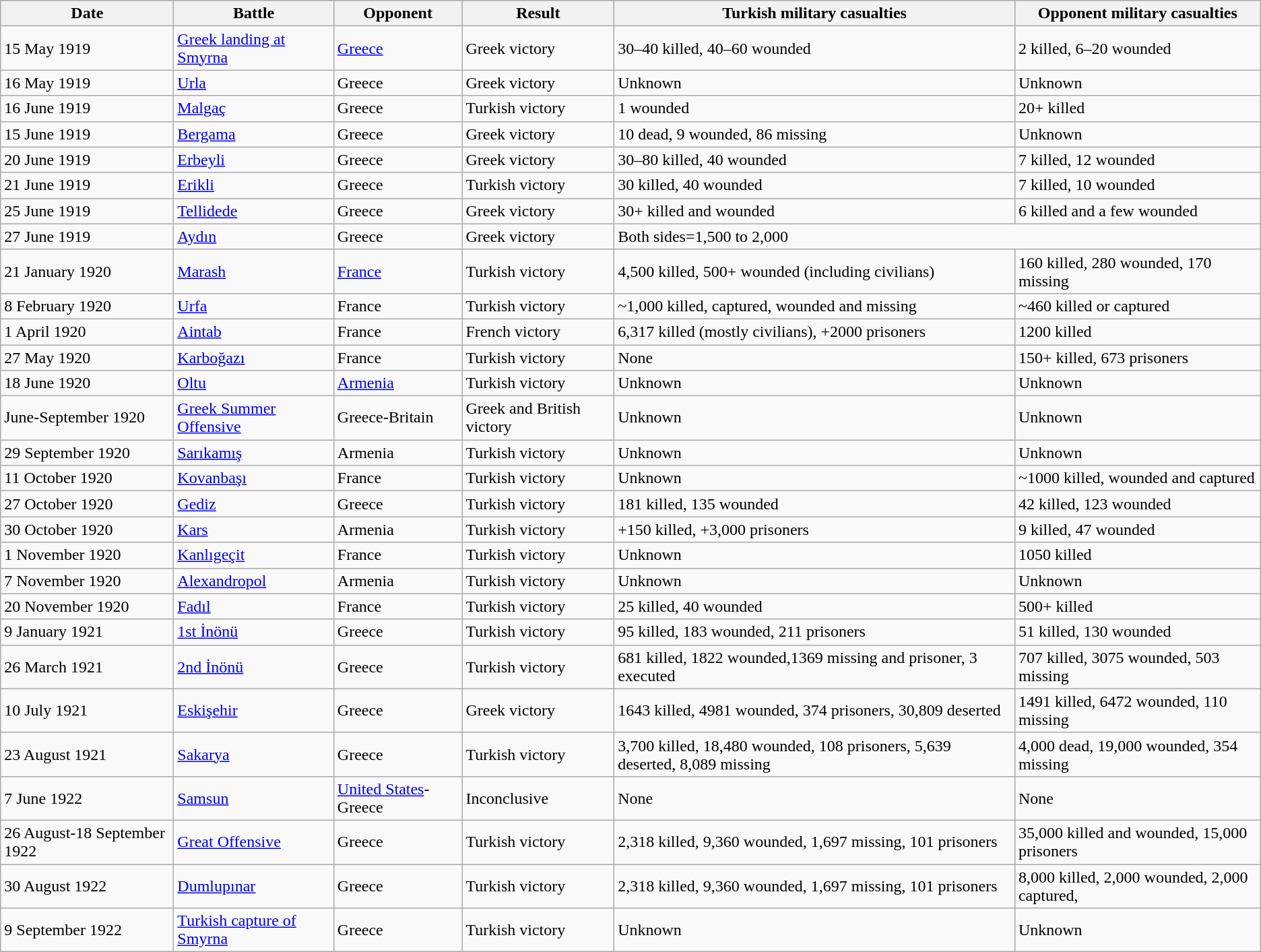<table class="sortable wikitable">
<tr>
<th>Date</th>
<th>Battle</th>
<th>Opponent</th>
<th>Result</th>
<th>Turkish military casualties</th>
<th>Opponent military casualties</th>
</tr>
<tr>
<td>15 May 1919</td>
<td><a href='#'>Greek landing at Smyrna</a></td>
<td><a href='#'>Greece</a></td>
<td>Greek victory</td>
<td>30–40 killed, 40–60 wounded</td>
<td>2 killed, 6–20 wounded</td>
</tr>
<tr>
<td>16 May 1919</td>
<td><a href='#'>Urla</a></td>
<td>Greece</td>
<td>Greek victory</td>
<td>Unknown</td>
<td>Unknown</td>
</tr>
<tr>
<td>16 June 1919</td>
<td><a href='#'>Malgaç</a></td>
<td>Greece</td>
<td>Turkish victory</td>
<td>1 wounded</td>
<td>20+ killed</td>
</tr>
<tr>
<td>15 June 1919</td>
<td><a href='#'>Bergama</a></td>
<td>Greece</td>
<td>Greek victory</td>
<td>10 dead, 9 wounded, 86 missing</td>
<td>Unknown</td>
</tr>
<tr>
<td>20 June 1919</td>
<td><a href='#'>Erbeyli</a></td>
<td>Greece</td>
<td>Greek victory</td>
<td>30–80 killed, 40 wounded</td>
<td>7 killed, 12 wounded</td>
</tr>
<tr>
<td>21 June 1919</td>
<td><a href='#'>Erikli</a></td>
<td>Greece</td>
<td>Turkish victory</td>
<td>30 killed, 40 wounded</td>
<td>7 killed, 10 wounded</td>
</tr>
<tr>
<td>25 June 1919</td>
<td><a href='#'>Tellidede</a></td>
<td>Greece</td>
<td>Greek victory</td>
<td>30+ killed and wounded</td>
<td>6 killed and a few wounded</td>
</tr>
<tr>
<td>27 June 1919</td>
<td><a href='#'>Aydın</a></td>
<td>Greece</td>
<td>Greek victory</td>
<td colspan="2">Both sides=1,500 to 2,000</td>
</tr>
<tr>
<td>21 January 1920</td>
<td><a href='#'>Marash</a></td>
<td><a href='#'>France</a></td>
<td>Turkish victory</td>
<td>4,500 killed, 500+ wounded (including civilians)</td>
<td>160 killed, 280 wounded, 170 missing</td>
</tr>
<tr>
<td>8 February 1920</td>
<td><a href='#'>Urfa</a></td>
<td>France</td>
<td>Turkish victory</td>
<td>~1,000 killed, captured, wounded and missing</td>
<td>~460 killed or captured</td>
</tr>
<tr>
<td>1 April 1920</td>
<td><a href='#'>Aintab</a></td>
<td>France</td>
<td>French victory</td>
<td>6,317 killed (mostly civilians), +2000 prisoners</td>
<td>1200 killed</td>
</tr>
<tr>
<td>27 May 1920</td>
<td><a href='#'>Karboğazı</a></td>
<td>France</td>
<td>Turkish victory</td>
<td>None</td>
<td>150+ killed, 673 prisoners</td>
</tr>
<tr>
<td>18 June 1920</td>
<td><a href='#'>Oltu</a></td>
<td><a href='#'>Armenia</a></td>
<td>Turkish victory</td>
<td>Unknown</td>
<td>Unknown</td>
</tr>
<tr>
<td>June-September 1920</td>
<td><a href='#'>Greek Summer Offensive</a></td>
<td>Greece-Britain</td>
<td>Greek and British victory</td>
<td>Unknown</td>
<td>Unknown</td>
</tr>
<tr>
<td>29 September 1920</td>
<td><a href='#'>Sarıkamış</a></td>
<td>Armenia</td>
<td>Turkish victory</td>
<td>Unknown</td>
<td>Unknown</td>
</tr>
<tr>
<td>11 October 1920</td>
<td><a href='#'>Kovanbaşı</a></td>
<td>France</td>
<td>Turkish victory</td>
<td>Unknown</td>
<td>~1000 killed, wounded and captured</td>
</tr>
<tr>
<td>27 October 1920</td>
<td><a href='#'>Gediz</a></td>
<td>Greece</td>
<td>Turkish victory</td>
<td>181 killed, 135 wounded</td>
<td>42 killed, 123 wounded</td>
</tr>
<tr>
<td>30 October 1920</td>
<td><a href='#'>Kars</a></td>
<td>Armenia</td>
<td>Turkish victory</td>
<td>+150 killed, +3,000 prisoners</td>
<td>9 killed, 47 wounded</td>
</tr>
<tr>
<td>1 November 1920</td>
<td><a href='#'>Kanlıgeçit</a></td>
<td>France</td>
<td>Turkish victory</td>
<td>Unknown</td>
<td>1050 killed</td>
</tr>
<tr>
<td>7 November 1920</td>
<td><a href='#'>Alexandropol</a></td>
<td>Armenia</td>
<td>Turkish victory</td>
<td>Unknown</td>
<td>Unknown</td>
</tr>
<tr>
<td>20 November 1920</td>
<td><a href='#'>Fadıl</a></td>
<td>France</td>
<td>Turkish victory</td>
<td>25 killed, 40 wounded</td>
<td>500+ killed</td>
</tr>
<tr>
<td>9 January 1921</td>
<td><a href='#'>1st İnönü</a></td>
<td>Greece</td>
<td>Turkish victory</td>
<td>95 killed, 183 wounded, 211 prisoners</td>
<td>51 killed, 130 wounded</td>
</tr>
<tr>
<td>26 March 1921</td>
<td><a href='#'>2nd İnönü</a></td>
<td>Greece</td>
<td>Turkish victory</td>
<td>681 killed, 1822 wounded,1369 missing and prisoner, 3 executed</td>
<td>707 killed, 3075 wounded, 503 missing</td>
</tr>
<tr>
<td>10 July 1921</td>
<td><a href='#'>Eskişehir</a></td>
<td>Greece</td>
<td>Greek victory</td>
<td>1643 killed, 4981 wounded, 374 prisoners, 30,809 deserted</td>
<td>1491 killed, 6472 wounded, 110 missing</td>
</tr>
<tr>
<td>23 August 1921</td>
<td><a href='#'>Sakarya</a></td>
<td>Greece</td>
<td>Turkish victory</td>
<td>3,700 killed, 18,480 wounded, 108 prisoners, 5,639 deserted, 8,089 missing</td>
<td>4,000 dead, 19,000 wounded, 354 missing</td>
</tr>
<tr>
<td>7 June 1922</td>
<td><a href='#'>Samsun</a></td>
<td><a href='#'>United States</a>-Greece</td>
<td>Inconclusive</td>
<td>None</td>
<td>None</td>
</tr>
<tr>
<td>26 August-18 September 1922</td>
<td><a href='#'>Great Offensive</a></td>
<td>Greece</td>
<td>Turkish victory</td>
<td>2,318 killed, 9,360 wounded, 1,697 missing, 101 prisoners</td>
<td>35,000 killed and wounded, 15,000 prisoners</td>
</tr>
<tr>
<td>30 August 1922</td>
<td><a href='#'>Dumlupınar</a></td>
<td>Greece</td>
<td>Turkish victory</td>
<td>2,318 killed, 9,360 wounded, 1,697 missing, 101 prisoners</td>
<td>8,000 killed, 2,000 wounded, 2,000 captured,</td>
</tr>
<tr>
<td>9 September 1922</td>
<td><a href='#'>Turkish capture of Smyrna</a></td>
<td>Greece</td>
<td>Turkish victory</td>
<td>Unknown</td>
<td>Unknown</td>
</tr>
</table>
